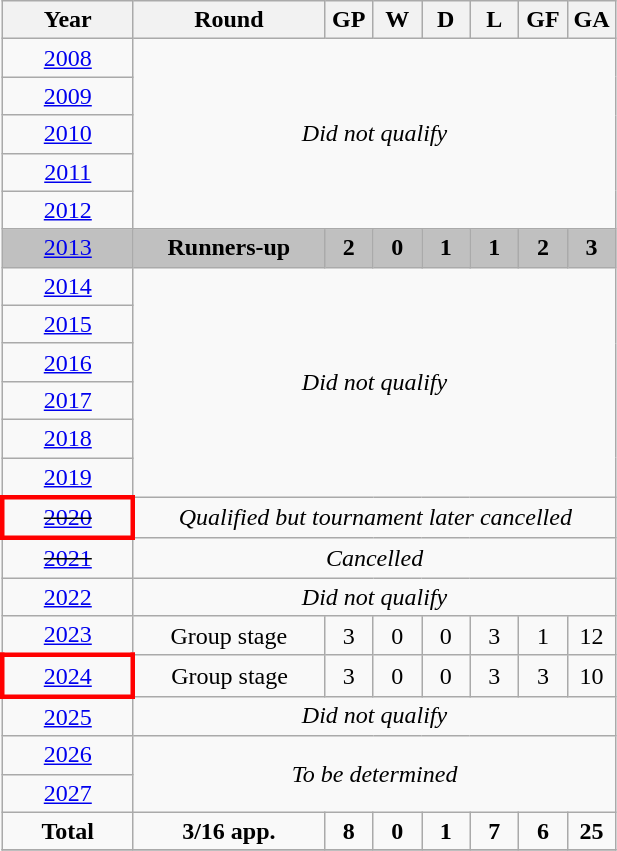<table class="wikitable" style="text-align: center;">
<tr>
<th width=80>Year</th>
<th width=120>Round</th>
<th width=25>GP</th>
<th width=25>W</th>
<th width=25>D</th>
<th width=25>L</th>
<th width=25>GF</th>
<th width=25>GA</th>
</tr>
<tr>
<td> <a href='#'>2008</a></td>
<td colspan=7 rowspan=5><em>Did not qualify</em></td>
</tr>
<tr>
<td> <a href='#'>2009</a></td>
</tr>
<tr>
<td> <a href='#'>2010</a></td>
</tr>
<tr>
<td> <a href='#'>2011</a></td>
</tr>
<tr>
<td> <a href='#'>2012</a></td>
</tr>
<tr bgcolor=silver>
<td> <a href='#'>2013</a></td>
<td><strong>Runners-up</strong></td>
<td><strong>2</strong></td>
<td><strong>0</strong></td>
<td><strong>1</strong></td>
<td><strong>1</strong></td>
<td><strong>2</strong></td>
<td><strong>3</strong></td>
</tr>
<tr>
<td> <a href='#'>2014</a></td>
<td colspan=7 rowspan=6><em>Did not qualify</em></td>
</tr>
<tr>
<td> <a href='#'>2015</a></td>
</tr>
<tr>
<td> <a href='#'>2016</a></td>
</tr>
<tr>
<td> <a href='#'>2017</a></td>
</tr>
<tr>
<td> <a href='#'>2018</a></td>
</tr>
<tr>
<td> <a href='#'>2019</a></td>
</tr>
<tr>
<td style="border: 3px solid red"> <s><a href='#'>2020</a></s></td>
<td colspan=7><em>Qualified but tournament later cancelled</em></td>
</tr>
<tr>
<td> <s><a href='#'>2021</a></s></td>
<td colspan=7><em>Cancelled</em></td>
</tr>
<tr>
<td> <a href='#'>2022</a></td>
<td colspan=7><em>Did not qualify</em></td>
</tr>
<tr>
<td> <a href='#'>2023</a></td>
<td>Group stage</td>
<td>3</td>
<td>0</td>
<td>0</td>
<td>3</td>
<td>1</td>
<td>12</td>
</tr>
<tr>
<td style="border:3px solid red"> <a href='#'>2024</a></td>
<td>Group stage</td>
<td>3</td>
<td>0</td>
<td>0</td>
<td>3</td>
<td>3</td>
<td>10</td>
</tr>
<tr>
<td> <a href='#'>2025</a></td>
<td colspan=7><em>Did not qualify</em></td>
</tr>
<tr>
<td> <a href='#'>2026</a></td>
<td colspan=7 rowspan=2><em>To be determined</em></td>
</tr>
<tr>
<td> <a href='#'>2027</a></td>
</tr>
<tr>
<td><strong>Total</strong></td>
<td><strong>3/16 app.</strong></td>
<td><strong>8</strong></td>
<td><strong>0</strong></td>
<td><strong>1</strong></td>
<td><strong>7</strong></td>
<td><strong>6</strong></td>
<td><strong>25</strong></td>
</tr>
<tr>
</tr>
</table>
